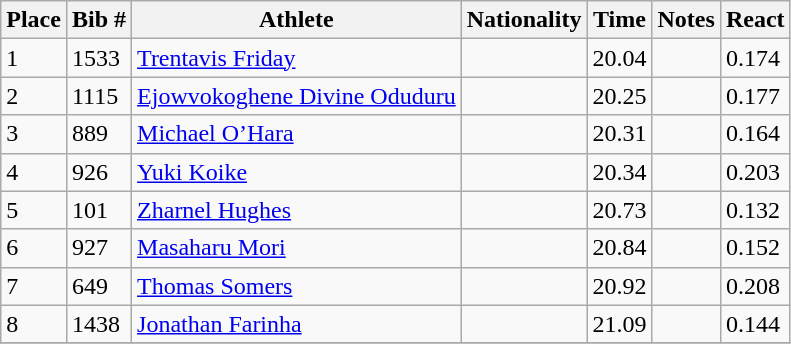<table class="wikitable">
<tr>
<th>Place</th>
<th>Bib #</th>
<th>Athlete</th>
<th>Nationality</th>
<th>Time</th>
<th>Notes</th>
<th>React</th>
</tr>
<tr>
<td>1</td>
<td>1533</td>
<td><a href='#'>Trentavis Friday</a></td>
<td></td>
<td>20.04</td>
<td></td>
<td>0.174</td>
</tr>
<tr>
<td>2</td>
<td>1115</td>
<td><a href='#'>Ejowvokoghene Divine Oduduru</a></td>
<td></td>
<td>20.25</td>
<td></td>
<td>0.177</td>
</tr>
<tr>
<td>3</td>
<td>889</td>
<td><a href='#'>Michael O’Hara</a></td>
<td></td>
<td>20.31</td>
<td></td>
<td>0.164</td>
</tr>
<tr>
<td>4</td>
<td>926</td>
<td><a href='#'>Yuki Koike</a></td>
<td></td>
<td>20.34</td>
<td></td>
<td>0.203</td>
</tr>
<tr>
<td>5</td>
<td>101</td>
<td><a href='#'>Zharnel Hughes</a></td>
<td></td>
<td>20.73</td>
<td></td>
<td>0.132</td>
</tr>
<tr>
<td>6</td>
<td>927</td>
<td><a href='#'>Masaharu Mori</a></td>
<td></td>
<td>20.84</td>
<td></td>
<td>0.152</td>
</tr>
<tr>
<td>7</td>
<td>649</td>
<td><a href='#'>Thomas Somers</a></td>
<td></td>
<td>20.92</td>
<td></td>
<td>0.208</td>
</tr>
<tr>
<td>8</td>
<td>1438</td>
<td><a href='#'>Jonathan Farinha</a></td>
<td></td>
<td>21.09</td>
<td></td>
<td>0.144</td>
</tr>
<tr>
</tr>
</table>
